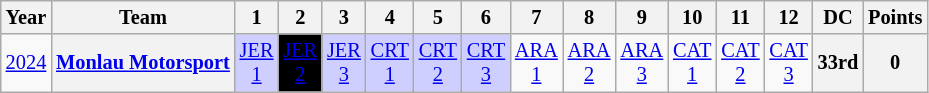<table class="wikitable" style="text-align:center; font-size:85%">
<tr>
<th>Year</th>
<th>Team</th>
<th>1</th>
<th>2</th>
<th>3</th>
<th>4</th>
<th>5</th>
<th>6</th>
<th>7</th>
<th>8</th>
<th>9</th>
<th>10</th>
<th>11</th>
<th>12</th>
<th>DC</th>
<th>Points</th>
</tr>
<tr>
<td><a href='#'>2024</a></td>
<th nowrap><a href='#'>Monlau Motorsport</a></th>
<td style="background:#cfcfff;"><a href='#'>JER<br>1</a><br></td>
<td style="background:black; color:white"><a href='#'><span>JER<br>2</span></a><br></td>
<td style="background:#cfcfff;"><a href='#'>JER<br>3</a><br></td>
<td style="background:#cfcfff;"><a href='#'>CRT<br>1</a><br></td>
<td style="background:#cfcfff;"><a href='#'>CRT<br>2</a><br></td>
<td style="background:#cfcfff;"><a href='#'>CRT<br>3</a><br></td>
<td><a href='#'>ARA<br>1</a></td>
<td><a href='#'>ARA<br>2</a></td>
<td><a href='#'>ARA<br>3</a></td>
<td><a href='#'>CAT<br>1</a></td>
<td><a href='#'>CAT<br>2</a></td>
<td><a href='#'>CAT<br>3</a></td>
<th>33rd</th>
<th>0</th>
</tr>
</table>
